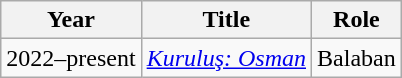<table class="wikitable">
<tr>
<th>Year</th>
<th>Title</th>
<th>Role</th>
</tr>
<tr>
<td>2022–present</td>
<td><em><a href='#'>Kuruluş: Osman</a></em></td>
<td>Balaban</td>
</tr>
</table>
